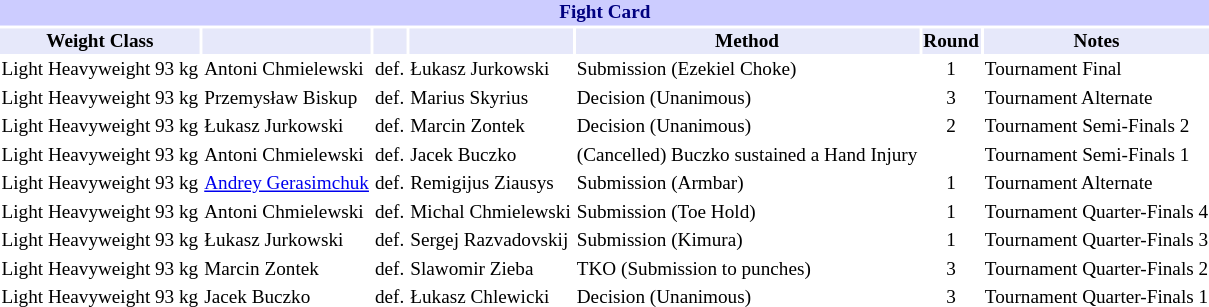<table class="toccolours" style="font-size: 80%;">
<tr>
<th colspan="8" style="background-color: #ccf; color: #000080; text-align: center;"><strong>Fight Card</strong></th>
</tr>
<tr>
<th colspan="1" style="background-color: #E6E8FA; color: #000000; text-align: center;">Weight Class</th>
<th colspan="1" style="background-color: #E6E8FA; color: #000000; text-align: center;"></th>
<th colspan="1" style="background-color: #E6E8FA; color: #000000; text-align: center;"></th>
<th colspan="1" style="background-color: #E6E8FA; color: #000000; text-align: center;"></th>
<th colspan="1" style="background-color: #E6E8FA; color: #000000; text-align: center;">Method</th>
<th colspan="1" style="background-color: #E6E8FA; color: #000000; text-align: center;">Round</th>
<th colspan="1" style="background-color: #E6E8FA; color: #000000; text-align: center;">Notes</th>
</tr>
<tr>
<td>Light Heavyweight 93 kg</td>
<td> Antoni Chmielewski</td>
<td align=center>def.</td>
<td> Łukasz Jurkowski</td>
<td>Submission (Ezekiel Choke)</td>
<td align=center>1</td>
<td>Tournament Final</td>
</tr>
<tr>
<td>Light Heavyweight 93 kg</td>
<td> Przemysław Biskup</td>
<td align=center>def.</td>
<td> Marius Skyrius</td>
<td>Decision (Unanimous)</td>
<td align=center>3</td>
<td>Tournament Alternate</td>
</tr>
<tr>
<td>Light Heavyweight 93 kg</td>
<td> Łukasz Jurkowski</td>
<td align=center>def.</td>
<td> Marcin Zontek</td>
<td>Decision (Unanimous)</td>
<td align=center>2</td>
<td>Tournament Semi-Finals 2</td>
</tr>
<tr>
<td>Light Heavyweight 93 kg</td>
<td> Antoni Chmielewski</td>
<td align=center>def.</td>
<td> Jacek Buczko</td>
<td>(Cancelled) Buczko sustained a Hand Injury</td>
<td align=center></td>
<td>Tournament Semi-Finals 1</td>
</tr>
<tr>
<td>Light Heavyweight 93 kg</td>
<td> <a href='#'>Andrey Gerasimchuk</a></td>
<td align=center>def.</td>
<td> Remigijus Ziausys</td>
<td>Submission (Armbar)</td>
<td align=center>1</td>
<td>Tournament Alternate</td>
</tr>
<tr>
<td>Light Heavyweight 93 kg</td>
<td> Antoni Chmielewski</td>
<td align=center>def.</td>
<td> Michal Chmielewski</td>
<td>Submission (Toe Hold)</td>
<td align=center>1</td>
<td>Tournament Quarter-Finals 4</td>
</tr>
<tr>
<td>Light Heavyweight 93 kg</td>
<td> Łukasz Jurkowski</td>
<td align=center>def.</td>
<td> Sergej Razvadovskij</td>
<td>Submission (Kimura)</td>
<td align=center>1</td>
<td>Tournament Quarter-Finals 3</td>
</tr>
<tr>
<td>Light Heavyweight 93 kg</td>
<td> Marcin Zontek</td>
<td align=center>def.</td>
<td>  Slawomir Zieba</td>
<td>TKO (Submission to punches)</td>
<td align=center>3</td>
<td>Tournament Quarter-Finals 2</td>
</tr>
<tr>
<td>Light Heavyweight 93 kg</td>
<td> Jacek Buczko</td>
<td align=center>def.</td>
<td> Łukasz Chlewicki</td>
<td>Decision (Unanimous)</td>
<td align=center>3</td>
<td>Tournament Quarter-Finals 1</td>
</tr>
<tr>
</tr>
</table>
